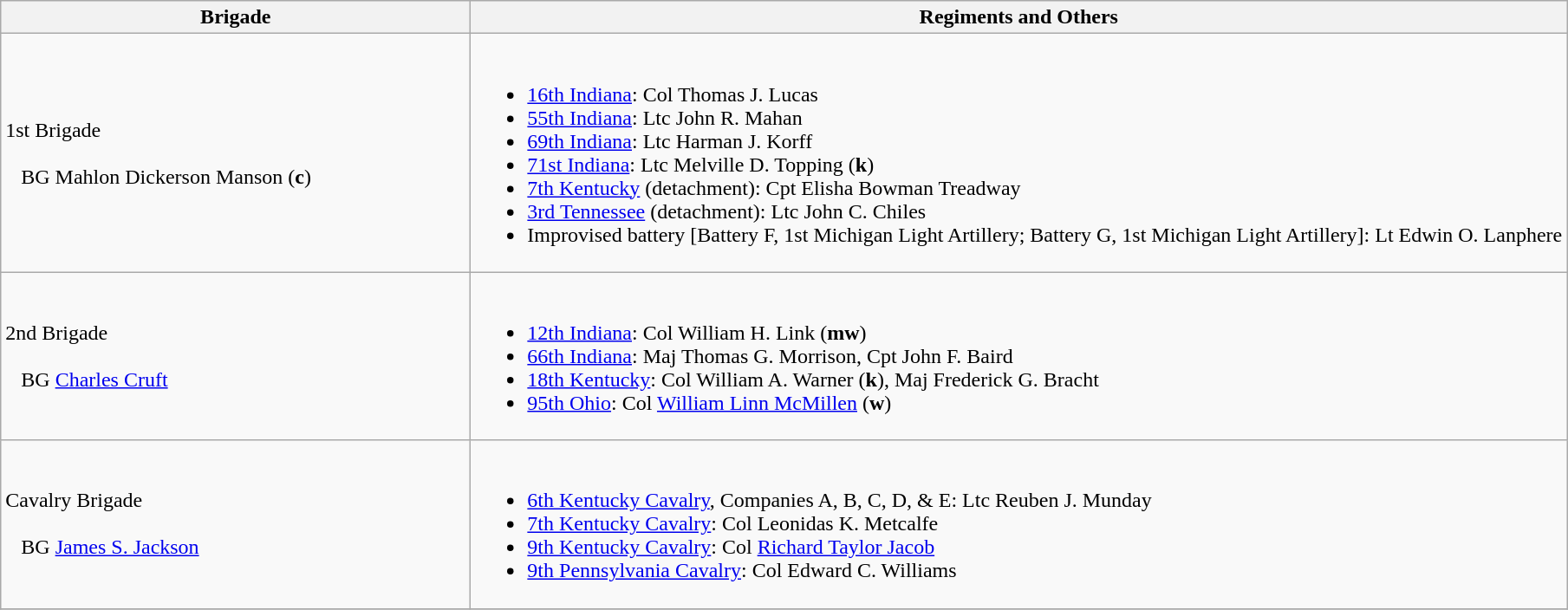<table class="wikitable">
<tr>
<th width=30%>Brigade</th>
<th>Regiments and Others</th>
</tr>
<tr>
<td>1st Brigade<br><br>  
BG Mahlon Dickerson Manson (<strong>c</strong>)</td>
<td><br><ul><li><a href='#'>16th Indiana</a>: Col Thomas J. Lucas</li><li><a href='#'>55th Indiana</a>: Ltc John R. Mahan</li><li><a href='#'>69th Indiana</a>: Ltc Harman J. Korff</li><li><a href='#'>71st Indiana</a>: Ltc Melville D. Topping (<strong>k</strong>)</li><li><a href='#'>7th Kentucky</a> (detachment): Cpt Elisha Bowman Treadway</li><li><a href='#'>3rd Tennessee</a> (detachment): Ltc John C. Chiles</li><li>Improvised battery [Battery F, 1st Michigan Light Artillery; Battery G, 1st Michigan Light Artillery]: Lt Edwin O. Lanphere</li></ul></td>
</tr>
<tr>
<td>2nd Brigade<br><br>  
BG <a href='#'>Charles Cruft</a></td>
<td><br><ul><li><a href='#'>12th Indiana</a>: Col William H. Link (<strong>mw</strong>)</li><li><a href='#'>66th Indiana</a>: Maj Thomas G. Morrison, Cpt John F. Baird</li><li><a href='#'>18th Kentucky</a>: Col William A. Warner (<strong>k</strong>), Maj Frederick G. Bracht</li><li><a href='#'>95th Ohio</a>: Col <a href='#'>William Linn McMillen</a> (<strong>w</strong>)</li></ul></td>
</tr>
<tr>
<td>Cavalry Brigade<br><br>  
BG <a href='#'>James S. Jackson</a><br></td>
<td><br><ul><li><a href='#'>6th Kentucky Cavalry</a>, Companies A, B, C, D, & E: Ltc Reuben J. Munday</li><li><a href='#'>7th Kentucky Cavalry</a>: Col Leonidas K. Metcalfe</li><li><a href='#'>9th Kentucky Cavalry</a>: Col <a href='#'>Richard Taylor Jacob</a></li><li><a href='#'>9th Pennsylvania Cavalry</a>: Col Edward C. Williams</li></ul></td>
</tr>
<tr>
</tr>
</table>
